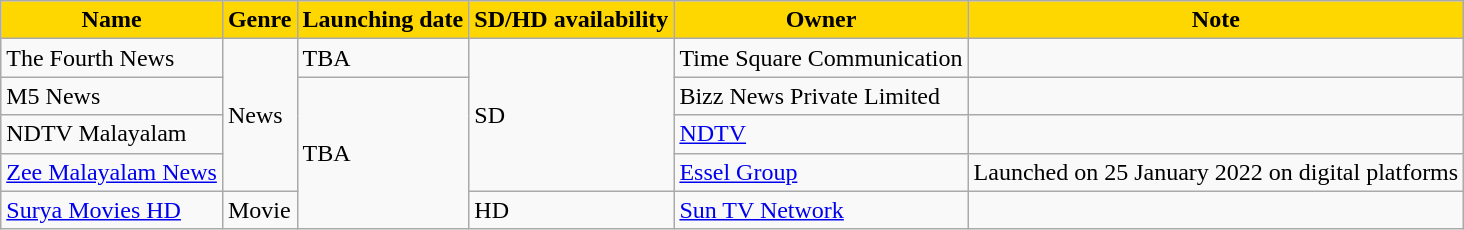<table class="wikitable sortable">
<tr>
<th style="background-color:gold">Name</th>
<th style="background-color:gold">Genre</th>
<th style="background-color:gold">Launching date</th>
<th style="background-color:gold">SD/HD availability</th>
<th style="background-color:gold">Owner</th>
<th style="background-color:gold">Note</th>
</tr>
<tr>
<td>The Fourth News</td>
<td rowspan="4">News</td>
<td>TBA</td>
<td rowspan="4">SD</td>
<td>Time Square Communication</td>
<td></td>
</tr>
<tr>
<td>M5 News</td>
<td rowspan="4">TBA</td>
<td>Bizz News Private Limited</td>
<td></td>
</tr>
<tr>
<td>NDTV Malayalam</td>
<td><a href='#'>NDTV</a></td>
<td></td>
</tr>
<tr>
<td><a href='#'>Zee Malayalam News</a></td>
<td><a href='#'>Essel Group</a></td>
<td>Launched on 25 January 2022 on digital platforms</td>
</tr>
<tr>
<td><a href='#'>Surya Movies HD</a></td>
<td>Movie</td>
<td>HD</td>
<td><a href='#'>Sun TV Network</a></td>
<td></td>
</tr>
</table>
